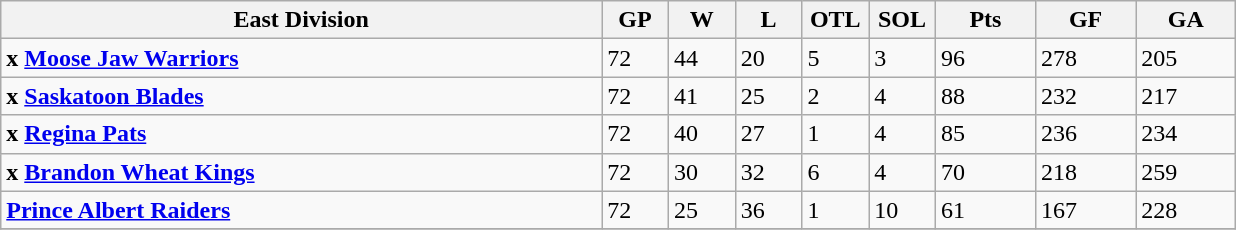<table class="wikitable">
<tr>
<th width="45%">East Division</th>
<th width="5%">GP</th>
<th width="5%">W</th>
<th width="5%">L</th>
<th width="5%">OTL</th>
<th width="5%">SOL</th>
<th width="7.5%">Pts</th>
<th width="7.5%">GF</th>
<th width="7.5%">GA</th>
</tr>
<tr>
<td><strong>x <a href='#'>Moose Jaw Warriors</a></strong></td>
<td>72</td>
<td>44</td>
<td>20</td>
<td>5</td>
<td>3</td>
<td>96</td>
<td>278</td>
<td>205</td>
</tr>
<tr>
<td><strong>x <a href='#'>Saskatoon Blades</a></strong></td>
<td>72</td>
<td>41</td>
<td>25</td>
<td>2</td>
<td>4</td>
<td>88</td>
<td>232</td>
<td>217</td>
</tr>
<tr>
<td><strong>x <a href='#'>Regina Pats</a></strong></td>
<td>72</td>
<td>40</td>
<td>27</td>
<td>1</td>
<td>4</td>
<td>85</td>
<td>236</td>
<td>234</td>
</tr>
<tr>
<td><strong>x <a href='#'>Brandon Wheat Kings</a></strong></td>
<td>72</td>
<td>30</td>
<td>32</td>
<td>6</td>
<td>4</td>
<td>70</td>
<td>218</td>
<td>259</td>
</tr>
<tr>
<td><strong><a href='#'>Prince Albert Raiders</a></strong></td>
<td>72</td>
<td>25</td>
<td>36</td>
<td>1</td>
<td>10</td>
<td>61</td>
<td>167</td>
<td>228</td>
</tr>
<tr>
</tr>
</table>
